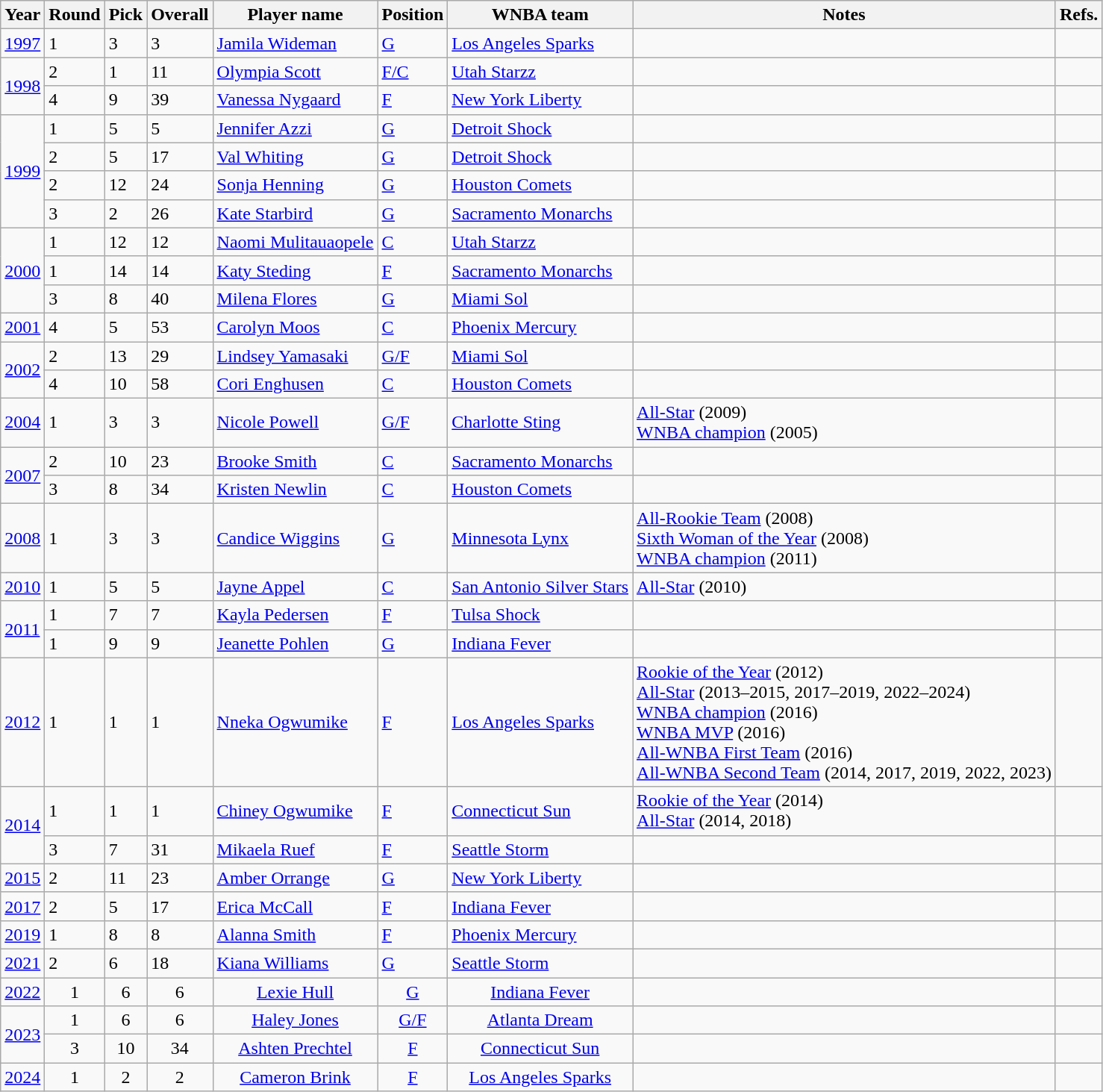<table class="wikitable sortable defaultcenter">
<tr>
<th scope="col">Year</th>
<th scope="col">Round</th>
<th scope="col">Pick</th>
<th scope="col">Overall</th>
<th scope="col">Player name</th>
<th scope="col">Position</th>
<th scope="col">WNBA team</th>
<th class="unsortable" scope="col">Notes</th>
<th class="unsortable" scope="col">Refs.</th>
</tr>
<tr>
<td><a href='#'>1997</a></td>
<td>1</td>
<td>3</td>
<td>3</td>
<td><a href='#'>Jamila Wideman</a></td>
<td><a href='#'>G</a></td>
<td><a href='#'>Los Angeles Sparks</a></td>
<td></td>
<td></td>
</tr>
<tr>
<td rowspan="2"><a href='#'>1998</a></td>
<td>2</td>
<td>1</td>
<td>11</td>
<td><a href='#'>Olympia Scott</a></td>
<td><a href='#'>F/C</a></td>
<td><a href='#'>Utah Starzz</a></td>
<td></td>
<td></td>
</tr>
<tr>
<td>4</td>
<td>9</td>
<td>39</td>
<td><a href='#'>Vanessa Nygaard</a></td>
<td><a href='#'>F</a></td>
<td><a href='#'>New York Liberty</a></td>
<td></td>
<td></td>
</tr>
<tr>
<td rowspan="4"><a href='#'>1999</a></td>
<td>1</td>
<td>5</td>
<td>5</td>
<td><a href='#'>Jennifer Azzi</a></td>
<td><a href='#'>G</a></td>
<td><a href='#'>Detroit Shock</a></td>
<td></td>
<td></td>
</tr>
<tr>
<td>2</td>
<td>5</td>
<td>17</td>
<td><a href='#'>Val Whiting</a></td>
<td><a href='#'>G</a></td>
<td><a href='#'>Detroit Shock</a></td>
<td></td>
<td></td>
</tr>
<tr>
<td>2</td>
<td>12</td>
<td>24</td>
<td><a href='#'>Sonja Henning</a></td>
<td><a href='#'>G</a></td>
<td><a href='#'>Houston Comets</a></td>
<td></td>
<td></td>
</tr>
<tr>
<td>3</td>
<td>2</td>
<td>26</td>
<td><a href='#'>Kate Starbird</a></td>
<td><a href='#'>G</a></td>
<td><a href='#'>Sacramento Monarchs</a></td>
<td></td>
<td></td>
</tr>
<tr>
<td rowspan="3"><a href='#'>2000</a></td>
<td>1</td>
<td>12</td>
<td>12</td>
<td><a href='#'>Naomi Mulitauaopele</a></td>
<td><a href='#'>C</a></td>
<td><a href='#'>Utah Starzz</a></td>
<td></td>
<td></td>
</tr>
<tr>
<td>1</td>
<td>14</td>
<td>14</td>
<td><a href='#'>Katy Steding</a></td>
<td><a href='#'>F</a></td>
<td><a href='#'>Sacramento Monarchs</a></td>
<td></td>
<td></td>
</tr>
<tr>
<td>3</td>
<td>8</td>
<td>40</td>
<td><a href='#'>Milena Flores</a></td>
<td><a href='#'>G</a></td>
<td><a href='#'>Miami Sol</a></td>
<td></td>
<td></td>
</tr>
<tr>
<td><a href='#'>2001</a></td>
<td>4</td>
<td>5</td>
<td>53</td>
<td><a href='#'>Carolyn Moos</a></td>
<td><a href='#'>C</a></td>
<td><a href='#'>Phoenix Mercury</a></td>
<td></td>
<td></td>
</tr>
<tr>
<td rowspan="2"><a href='#'>2002</a></td>
<td>2</td>
<td>13</td>
<td>29</td>
<td><a href='#'>Lindsey Yamasaki</a></td>
<td><a href='#'>G/F</a></td>
<td><a href='#'>Miami Sol</a></td>
<td></td>
<td></td>
</tr>
<tr>
<td>4</td>
<td>10</td>
<td>58</td>
<td><a href='#'>Cori Enghusen</a></td>
<td><a href='#'>C</a></td>
<td><a href='#'>Houston Comets</a></td>
<td></td>
<td></td>
</tr>
<tr>
<td><a href='#'>2004</a></td>
<td>1</td>
<td>3</td>
<td>3</td>
<td><a href='#'>Nicole Powell</a></td>
<td><a href='#'>G/F</a></td>
<td><a href='#'>Charlotte Sting</a></td>
<td><a href='#'>All-Star</a> (2009)<br><a href='#'>WNBA champion</a> (2005)</td>
<td></td>
</tr>
<tr>
<td rowspan="2"><a href='#'>2007</a></td>
<td>2</td>
<td>10</td>
<td>23</td>
<td><a href='#'>Brooke Smith</a></td>
<td><a href='#'>C</a></td>
<td><a href='#'>Sacramento Monarchs</a></td>
<td></td>
<td></td>
</tr>
<tr>
<td>3</td>
<td>8</td>
<td>34</td>
<td><a href='#'>Kristen Newlin</a></td>
<td><a href='#'>C</a></td>
<td><a href='#'>Houston Comets</a></td>
<td></td>
<td></td>
</tr>
<tr>
<td><a href='#'>2008</a></td>
<td>1</td>
<td>3</td>
<td>3</td>
<td><a href='#'>Candice Wiggins</a></td>
<td><a href='#'>G</a></td>
<td><a href='#'>Minnesota Lynx</a></td>
<td><a href='#'>All-Rookie Team</a> (2008)<br><a href='#'>Sixth Woman of the Year</a> (2008)<br><a href='#'>WNBA champion</a> (2011)</td>
<td></td>
</tr>
<tr>
<td><a href='#'>2010</a></td>
<td>1</td>
<td>5</td>
<td>5</td>
<td><a href='#'>Jayne Appel</a></td>
<td><a href='#'>C</a></td>
<td><a href='#'>San Antonio Silver Stars</a></td>
<td><a href='#'>All-Star</a> (2010)</td>
<td></td>
</tr>
<tr>
<td rowspan="2"><a href='#'>2011</a></td>
<td>1</td>
<td>7</td>
<td>7</td>
<td><a href='#'>Kayla Pedersen</a></td>
<td><a href='#'>F</a></td>
<td><a href='#'>Tulsa Shock</a></td>
<td></td>
<td></td>
</tr>
<tr>
<td>1</td>
<td>9</td>
<td>9</td>
<td><a href='#'>Jeanette Pohlen</a></td>
<td><a href='#'>G</a></td>
<td><a href='#'>Indiana Fever</a></td>
<td></td>
<td></td>
</tr>
<tr>
<td><a href='#'>2012</a></td>
<td>1</td>
<td>1</td>
<td>1</td>
<td><a href='#'>Nneka Ogwumike</a></td>
<td><a href='#'>F</a></td>
<td><a href='#'>Los Angeles Sparks</a></td>
<td><a href='#'>Rookie of the Year</a> (2012)<br><a href='#'>All-Star</a> (2013–2015, 2017–2019, 2022–2024)<br><a href='#'>WNBA champion</a> (2016)<br><a href='#'>WNBA MVP</a> (2016)<br><a href='#'>All-WNBA First Team</a> (2016)<br><a href='#'>All-WNBA Second Team</a> (2014, 2017, 2019, 2022, 2023)</td>
<td></td>
</tr>
<tr>
<td rowspan="2"><a href='#'>2014</a></td>
<td>1</td>
<td>1</td>
<td>1</td>
<td><a href='#'>Chiney Ogwumike</a></td>
<td><a href='#'>F</a></td>
<td><a href='#'>Connecticut Sun</a></td>
<td><a href='#'>Rookie of the Year</a> (2014)<br><a href='#'>All-Star</a> (2014, 2018)</td>
<td></td>
</tr>
<tr>
<td>3</td>
<td>7</td>
<td>31</td>
<td><a href='#'>Mikaela Ruef</a></td>
<td><a href='#'>F</a></td>
<td><a href='#'>Seattle Storm</a></td>
<td></td>
<td></td>
</tr>
<tr>
<td><a href='#'>2015</a></td>
<td>2</td>
<td>11</td>
<td>23</td>
<td><a href='#'>Amber Orrange</a></td>
<td><a href='#'>G</a></td>
<td><a href='#'>New York Liberty</a></td>
<td></td>
<td></td>
</tr>
<tr>
<td><a href='#'>2017</a></td>
<td>2</td>
<td>5</td>
<td>17</td>
<td><a href='#'>Erica McCall</a></td>
<td><a href='#'>F</a></td>
<td><a href='#'>Indiana Fever</a></td>
<td></td>
<td></td>
</tr>
<tr>
<td><a href='#'>2019</a></td>
<td>1</td>
<td>8</td>
<td>8</td>
<td><a href='#'>Alanna Smith</a></td>
<td><a href='#'>F</a></td>
<td><a href='#'>Phoenix Mercury</a></td>
<td></td>
<td></td>
</tr>
<tr>
<td><a href='#'>2021</a></td>
<td>2</td>
<td>6</td>
<td>18</td>
<td><a href='#'>Kiana Williams</a></td>
<td><a href='#'>G</a></td>
<td><a href='#'>Seattle Storm</a></td>
<td></td>
<td></td>
</tr>
<tr>
<td align="center"><a href='#'>2022</a></td>
<td align="center">1</td>
<td align="center">6</td>
<td align="center">6</td>
<td scope="row" align="center"><a href='#'>Lexie Hull</a></td>
<td align="center"><a href='#'>G</a></td>
<td align="center"><a href='#'>Indiana Fever</a></td>
<td align="center"></td>
<td align="center"></td>
</tr>
<tr>
<td rowspan="2" align="center"><a href='#'>2023</a></td>
<td align="center">1</td>
<td align="center">6</td>
<td align="center">6</td>
<td scope="row" align="center"><a href='#'>Haley Jones</a></td>
<td align="center"><a href='#'>G/F</a></td>
<td align="center"><a href='#'>Atlanta Dream</a></td>
<td align="center"></td>
<td align="center"></td>
</tr>
<tr>
<td align="center">3</td>
<td align="center">10</td>
<td align="center">34</td>
<td align="center"><a href='#'>Ashten Prechtel</a></td>
<td align="center"><a href='#'>F</a></td>
<td align="center"><a href='#'>Connecticut Sun</a></td>
<td align="center"></td>
<td align="center"></td>
</tr>
<tr>
<td align="center"><a href='#'>2024</a></td>
<td align="center">1</td>
<td align="center">2</td>
<td align="center">2</td>
<td scope="row" align="center"><a href='#'>Cameron Brink</a></td>
<td align="center"><a href='#'>F</a></td>
<td align="center"><a href='#'>Los Angeles Sparks</a></td>
<td align="center"></td>
<td align="center"></td>
</tr>
</table>
